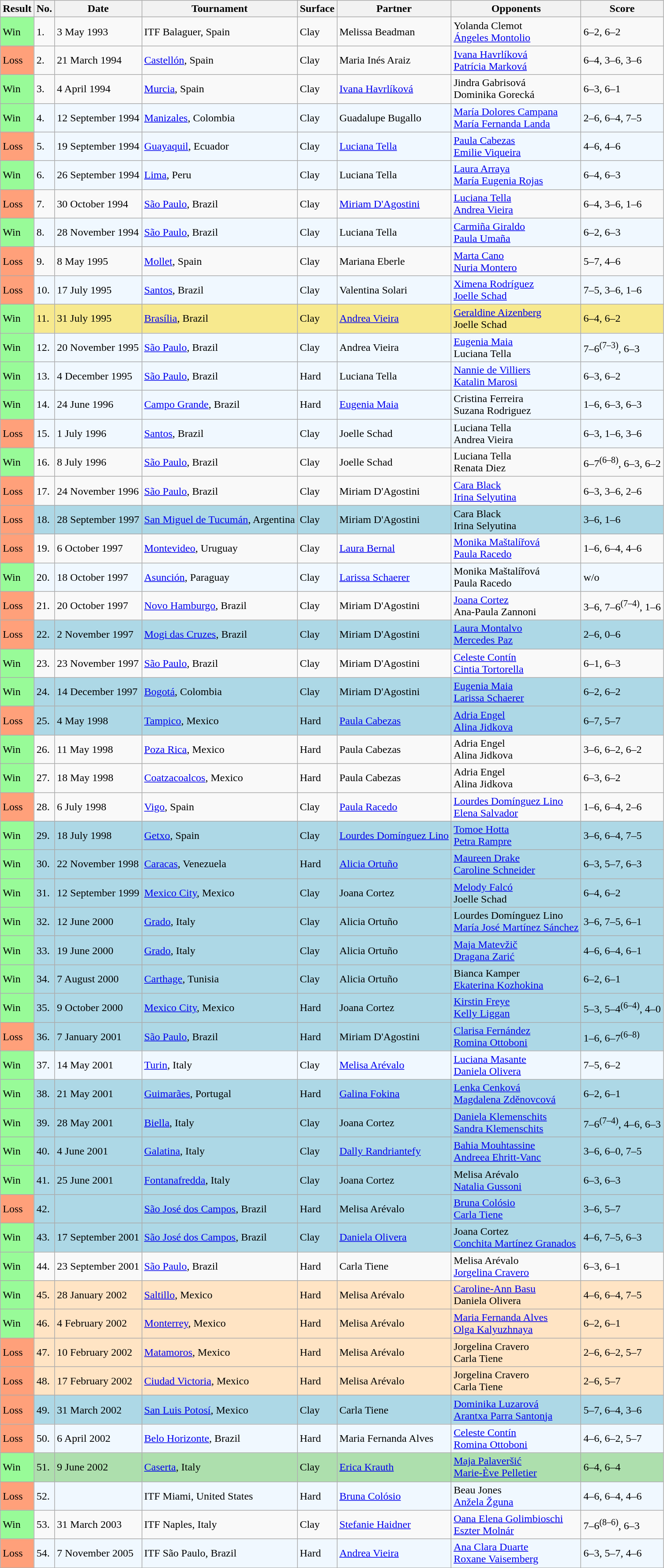<table class="sortable wikitable">
<tr>
<th>Result</th>
<th>No.</th>
<th>Date</th>
<th>Tournament</th>
<th>Surface</th>
<th>Partner</th>
<th>Opponents</th>
<th class="unsortable">Score</th>
</tr>
<tr>
<td style="background:#98fb98;">Win</td>
<td>1.</td>
<td>3 May 1993</td>
<td>ITF Balaguer, Spain</td>
<td>Clay</td>
<td> Melissa Beadman</td>
<td> Yolanda Clemot <br>  <a href='#'>Ángeles Montolio</a></td>
<td>6–2, 6–2</td>
</tr>
<tr>
<td style="background:#ffa07a;">Loss</td>
<td>2.</td>
<td>21 March 1994</td>
<td><a href='#'>Castellón</a>, Spain</td>
<td>Clay</td>
<td> Maria Inés Araiz</td>
<td> <a href='#'>Ivana Havrlíková</a> <br>  <a href='#'>Patrícia Marková</a></td>
<td>6–4, 3–6, 3–6</td>
</tr>
<tr>
<td style="background:#98fb98;">Win</td>
<td>3.</td>
<td>4 April 1994</td>
<td><a href='#'>Murcia</a>, Spain</td>
<td>Clay</td>
<td> <a href='#'>Ivana Havrlíková</a></td>
<td> Jindra Gabrisová <br>  Dominika Gorecká</td>
<td>6–3, 6–1</td>
</tr>
<tr style="background:#f0f8ff;">
<td style="background:#98fb98;">Win</td>
<td>4.</td>
<td>12 September 1994</td>
<td><a href='#'>Manizales</a>, Colombia</td>
<td>Clay</td>
<td> Guadalupe Bugallo</td>
<td> <a href='#'>María Dolores Campana</a> <br>  <a href='#'>María Fernanda Landa</a></td>
<td>2–6, 6–4, 7–5</td>
</tr>
<tr style="background:#f0f8ff;">
<td style="background:#ffa07a;">Loss</td>
<td>5.</td>
<td>19 September 1994</td>
<td><a href='#'>Guayaquil</a>, Ecuador</td>
<td>Clay</td>
<td> <a href='#'>Luciana Tella</a></td>
<td> <a href='#'>Paula Cabezas</a> <br>  <a href='#'>Emilie Viqueira</a></td>
<td>4–6, 4–6</td>
</tr>
<tr style="background:#f0f8ff;">
<td style="background:#98fb98;">Win</td>
<td>6.</td>
<td>26 September 1994</td>
<td><a href='#'>Lima</a>, Peru</td>
<td>Clay</td>
<td> Luciana Tella</td>
<td> <a href='#'>Laura Arraya</a> <br>  <a href='#'>María Eugenia Rojas</a></td>
<td>6–4, 6–3</td>
</tr>
<tr>
<td style="background:#ffa07a;">Loss</td>
<td>7.</td>
<td>30 October 1994</td>
<td><a href='#'>São Paulo</a>, Brazil</td>
<td>Clay</td>
<td> <a href='#'>Miriam D'Agostini</a></td>
<td> <a href='#'>Luciana Tella</a> <br>  <a href='#'>Andrea Vieira</a></td>
<td>6–4, 3–6, 1–6</td>
</tr>
<tr style="background:#f0f8ff;">
<td style="background:#98fb98;">Win</td>
<td>8.</td>
<td>28 November 1994</td>
<td><a href='#'>São Paulo</a>, Brazil</td>
<td>Clay</td>
<td> Luciana Tella</td>
<td> <a href='#'>Carmiña Giraldo</a> <br>  <a href='#'>Paula Umaña</a></td>
<td>6–2, 6–3</td>
</tr>
<tr>
<td style="background:#ffa07a;">Loss</td>
<td>9.</td>
<td>8 May 1995</td>
<td><a href='#'>Mollet</a>, Spain</td>
<td>Clay</td>
<td> Mariana Eberle</td>
<td> <a href='#'>Marta Cano</a> <br>  <a href='#'>Nuria Montero</a></td>
<td>5–7, 4–6</td>
</tr>
<tr style="background:#f0f8ff;">
<td style="background:#ffa07a;">Loss</td>
<td>10.</td>
<td>17 July 1995</td>
<td><a href='#'>Santos</a>, Brazil</td>
<td>Clay</td>
<td> Valentina Solari</td>
<td> <a href='#'>Ximena Rodríguez</a> <br>  <a href='#'>Joelle Schad</a></td>
<td>7–5, 3–6, 1–6</td>
</tr>
<tr style="background:#f7e98e;">
<td style="background:#98fb98;">Win</td>
<td>11.</td>
<td>31 July 1995</td>
<td><a href='#'>Brasília</a>, Brazil</td>
<td>Clay</td>
<td> <a href='#'>Andrea Vieira</a></td>
<td> <a href='#'>Geraldine Aizenberg</a> <br>  Joelle Schad</td>
<td>6–4, 6–2</td>
</tr>
<tr style="background:#f0f8ff;">
<td style="background:#98fb98;">Win</td>
<td>12.</td>
<td>20 November 1995</td>
<td><a href='#'>São Paulo</a>, Brazil</td>
<td>Clay</td>
<td> Andrea Vieira</td>
<td> <a href='#'>Eugenia Maia</a> <br>  Luciana Tella</td>
<td>7–6<sup>(7–3)</sup>, 6–3</td>
</tr>
<tr style="background:#f0f8ff;">
<td style="background:#98fb98;">Win</td>
<td>13.</td>
<td>4 December 1995</td>
<td><a href='#'>São Paulo</a>, Brazil</td>
<td>Hard</td>
<td> Luciana Tella</td>
<td> <a href='#'>Nannie de Villiers</a> <br>  <a href='#'>Katalin Marosi</a></td>
<td>6–3, 6–2</td>
</tr>
<tr style="background:#f0f8ff;">
<td style="background:#98fb98;">Win</td>
<td>14.</td>
<td>24 June 1996</td>
<td><a href='#'>Campo Grande</a>, Brazil</td>
<td>Hard</td>
<td> <a href='#'>Eugenia Maia</a></td>
<td> Cristina Ferreira <br>  Suzana Rodriguez</td>
<td>1–6, 6–3, 6–3</td>
</tr>
<tr style="background:#f0f8ff;">
<td style="background:#ffa07a;">Loss</td>
<td>15.</td>
<td>1 July 1996</td>
<td><a href='#'>Santos</a>, Brazil</td>
<td>Clay</td>
<td> Joelle Schad</td>
<td> Luciana Tella <br>  Andrea Vieira</td>
<td>6–3, 1–6, 3–6</td>
</tr>
<tr>
<td style="background:#98fb98;">Win</td>
<td>16.</td>
<td>8 July 1996</td>
<td><a href='#'>São Paulo</a>, Brazil</td>
<td>Clay</td>
<td> Joelle Schad</td>
<td> Luciana Tella <br>  Renata Diez</td>
<td>6–7<sup>(6–8)</sup>, 6–3, 6–2</td>
</tr>
<tr>
<td style="background:#ffa07a;">Loss</td>
<td>17.</td>
<td>24 November 1996</td>
<td><a href='#'>São Paulo</a>, Brazil</td>
<td>Clay</td>
<td> Miriam D'Agostini</td>
<td> <a href='#'>Cara Black</a> <br>  <a href='#'>Irina Selyutina</a></td>
<td>6–3, 3–6, 2–6</td>
</tr>
<tr style="background:lightblue;">
<td style="background:#ffa07a;">Loss</td>
<td>18.</td>
<td>28 September 1997</td>
<td><a href='#'>San Miguel de Tucumán</a>, Argentina</td>
<td>Clay</td>
<td> Miriam D'Agostini</td>
<td> Cara Black <br>  Irina Selyutina</td>
<td>3–6, 1–6</td>
</tr>
<tr>
<td style="background:#ffa07a;">Loss</td>
<td>19.</td>
<td>6 October 1997</td>
<td><a href='#'>Montevideo</a>, Uruguay</td>
<td>Clay</td>
<td> <a href='#'>Laura Bernal</a></td>
<td> <a href='#'>Monika Maštalířová</a> <br>  <a href='#'>Paula Racedo</a></td>
<td>1–6, 6–4, 4–6</td>
</tr>
<tr style="background:#f0f8ff;">
<td style="background:#98fb98;">Win</td>
<td>20.</td>
<td>18 October 1997</td>
<td><a href='#'>Asunción</a>, Paraguay</td>
<td>Clay</td>
<td> <a href='#'>Larissa Schaerer</a></td>
<td> Monika Maštalířová <br>  Paula Racedo</td>
<td>w/o</td>
</tr>
<tr>
<td style="background:#ffa07a;">Loss</td>
<td>21.</td>
<td>20 October 1997</td>
<td><a href='#'>Novo Hamburgo</a>, Brazil</td>
<td>Clay</td>
<td> Miriam D'Agostini</td>
<td> <a href='#'>Joana Cortez</a> <br>  Ana-Paula Zannoni</td>
<td>3–6, 7–6<sup>(7–4)</sup>, 1–6</td>
</tr>
<tr style="background:lightblue;">
<td style="background:#ffa07a;">Loss</td>
<td>22.</td>
<td>2 November 1997</td>
<td><a href='#'>Mogi das Cruzes</a>, Brazil</td>
<td>Clay</td>
<td> Miriam D'Agostini</td>
<td> <a href='#'>Laura Montalvo</a> <br>  <a href='#'>Mercedes Paz</a></td>
<td>2–6, 0–6</td>
</tr>
<tr>
<td style="background:#98fb98;">Win</td>
<td>23.</td>
<td>23 November 1997</td>
<td><a href='#'>São Paulo</a>, Brazil</td>
<td>Clay</td>
<td> Miriam D'Agostini</td>
<td> <a href='#'>Celeste Contín</a> <br>  <a href='#'>Cintia Tortorella</a></td>
<td>6–1, 6–3</td>
</tr>
<tr style="background:lightblue;">
<td style="background:#98fb98;">Win</td>
<td>24.</td>
<td>14 December 1997</td>
<td><a href='#'>Bogotá</a>, Colombia</td>
<td>Clay</td>
<td> Miriam D'Agostini</td>
<td> <a href='#'>Eugenia Maia</a> <br>  <a href='#'>Larissa Schaerer</a></td>
<td>6–2, 6–2</td>
</tr>
<tr style="background:lightblue;">
<td style="background:#ffa07a;">Loss</td>
<td>25.</td>
<td>4 May 1998</td>
<td><a href='#'>Tampico</a>, Mexico</td>
<td>Hard</td>
<td> <a href='#'>Paula Cabezas</a></td>
<td> <a href='#'>Adria Engel</a> <br>  <a href='#'>Alina Jidkova</a></td>
<td>6–7, 5–7</td>
</tr>
<tr>
<td style="background:#98fb98;">Win</td>
<td>26.</td>
<td>11 May 1998</td>
<td><a href='#'>Poza Rica</a>, Mexico</td>
<td>Hard</td>
<td> Paula Cabezas</td>
<td> Adria Engel <br>  Alina Jidkova</td>
<td>3–6, 6–2, 6–2</td>
</tr>
<tr>
<td style="background:#98fb98;">Win</td>
<td>27.</td>
<td>18 May 1998</td>
<td><a href='#'>Coatzacoalcos</a>, Mexico</td>
<td>Hard</td>
<td> Paula Cabezas</td>
<td> Adria Engel <br>  Alina Jidkova</td>
<td>6–3, 6–2</td>
</tr>
<tr>
<td style="background:#ffa07a;">Loss</td>
<td>28.</td>
<td>6 July 1998</td>
<td><a href='#'>Vigo</a>, Spain</td>
<td>Clay</td>
<td> <a href='#'>Paula Racedo</a></td>
<td> <a href='#'>Lourdes Domínguez Lino</a> <br>  <a href='#'>Elena Salvador</a></td>
<td>1–6, 6–4, 2–6</td>
</tr>
<tr style="background:lightblue;">
<td style="background:#98fb98;">Win</td>
<td>29.</td>
<td>18 July 1998</td>
<td><a href='#'>Getxo</a>, Spain</td>
<td>Clay</td>
<td> <a href='#'>Lourdes Domínguez Lino</a></td>
<td> <a href='#'>Tomoe Hotta</a> <br>  <a href='#'>Petra Rampre</a></td>
<td>3–6, 6–4, 7–5</td>
</tr>
<tr style="background:lightblue;">
<td style="background:#98fb98;">Win</td>
<td>30.</td>
<td>22 November 1998</td>
<td><a href='#'>Caracas</a>, Venezuela</td>
<td>Hard</td>
<td> <a href='#'>Alicia Ortuño</a></td>
<td> <a href='#'>Maureen Drake</a> <br>  <a href='#'>Caroline Schneider</a></td>
<td>6–3, 5–7, 6–3</td>
</tr>
<tr style="background:lightblue;">
<td style="background:#98fb98;">Win</td>
<td>31.</td>
<td>12 September 1999</td>
<td><a href='#'>Mexico City</a>, Mexico</td>
<td>Clay</td>
<td> Joana Cortez</td>
<td> <a href='#'>Melody Falcó</a> <br>  Joelle Schad</td>
<td>6–4, 6–2</td>
</tr>
<tr style="background:lightblue;">
<td style="background:#98fb98;">Win</td>
<td>32.</td>
<td>12 June 2000</td>
<td><a href='#'>Grado</a>, Italy</td>
<td>Clay</td>
<td> Alicia Ortuño</td>
<td> Lourdes Domínguez Lino <br>  <a href='#'>María José Martínez Sánchez</a></td>
<td>3–6, 7–5, 6–1</td>
</tr>
<tr style="background:lightblue;">
<td style="background:#98fb98;">Win</td>
<td>33.</td>
<td>19 June 2000</td>
<td><a href='#'>Grado</a>, Italy</td>
<td>Clay</td>
<td> Alicia Ortuño</td>
<td> <a href='#'>Maja Matevžič</a> <br>  <a href='#'>Dragana Zarić</a></td>
<td>4–6, 6–4, 6–1</td>
</tr>
<tr style="background:lightblue;">
<td style="background:#98fb98;">Win</td>
<td>34.</td>
<td>7 August 2000</td>
<td><a href='#'>Carthage</a>, Tunisia</td>
<td>Clay</td>
<td> Alicia Ortuño</td>
<td> Bianca Kamper <br>  <a href='#'>Ekaterina Kozhokina</a></td>
<td>6–2, 6–1</td>
</tr>
<tr bgcolor=lightblue>
<td style="background:#98fb98;">Win</td>
<td>35.</td>
<td>9 October 2000</td>
<td><a href='#'>Mexico City</a>, Mexico</td>
<td>Hard</td>
<td> Joana Cortez</td>
<td> <a href='#'>Kirstin Freye</a> <br>  <a href='#'>Kelly Liggan</a></td>
<td>5–3, 5–4<sup>(6–4)</sup>, 4–0</td>
</tr>
<tr style="background:lightblue;">
<td style="background:#ffa07a;">Loss</td>
<td>36.</td>
<td>7 January 2001</td>
<td><a href='#'>São Paulo</a>, Brazil</td>
<td>Hard</td>
<td> Miriam D'Agostini</td>
<td> <a href='#'>Clarisa Fernández</a> <br>  <a href='#'>Romina Ottoboni</a></td>
<td>1–6, 6–7<sup>(6–8)</sup></td>
</tr>
<tr style="background:#f0f8ff;">
<td style="background:#98fb98;">Win</td>
<td>37.</td>
<td>14 May 2001</td>
<td><a href='#'>Turin</a>, Italy</td>
<td>Clay</td>
<td> <a href='#'>Melisa Arévalo</a></td>
<td> <a href='#'>Luciana Masante</a> <br>  <a href='#'>Daniela Olivera</a></td>
<td>7–5, 6–2</td>
</tr>
<tr style="background:lightblue;">
<td style="background:#98fb98;">Win</td>
<td>38.</td>
<td>21 May 2001</td>
<td><a href='#'>Guimarães</a>, Portugal</td>
<td>Hard</td>
<td> <a href='#'>Galina Fokina</a></td>
<td> <a href='#'>Lenka Cenková</a> <br>  <a href='#'>Magdalena Zděnovcová</a></td>
<td>6–2, 6–1</td>
</tr>
<tr style="background:lightblue;">
<td style="background:#98fb98;">Win</td>
<td>39.</td>
<td>28 May 2001</td>
<td><a href='#'>Biella</a>, Italy</td>
<td>Clay</td>
<td> Joana Cortez</td>
<td> <a href='#'>Daniela Klemenschits</a> <br>  <a href='#'>Sandra Klemenschits</a></td>
<td>7–6<sup>(7–4)</sup>, 4–6, 6–3</td>
</tr>
<tr style="background:lightblue;">
<td style="background:#98fb98;">Win</td>
<td>40.</td>
<td>4 June 2001</td>
<td><a href='#'>Galatina</a>, Italy</td>
<td>Clay</td>
<td> <a href='#'>Dally Randriantefy</a></td>
<td> <a href='#'>Bahia Mouhtassine</a> <br>  <a href='#'>Andreea Ehritt-Vanc</a></td>
<td>3–6, 6–0, 7–5</td>
</tr>
<tr bgcolor="lightblue">
<td style="background:#98fb98;">Win</td>
<td>41.</td>
<td>25 June 2001</td>
<td><a href='#'>Fontanafredda</a>, Italy</td>
<td>Clay</td>
<td> Joana Cortez</td>
<td> Melisa Arévalo <br>  <a href='#'>Natalia Gussoni</a></td>
<td>6–3, 6–3</td>
</tr>
<tr bgcolor=lightblue>
<td style="background:#ffa07a;">Loss</td>
<td>42.</td>
<td></td>
<td><a href='#'>São José dos Campos</a>, Brazil</td>
<td>Hard</td>
<td> Melisa Arévalo</td>
<td> <a href='#'>Bruna Colósio</a> <br>  <a href='#'>Carla Tiene</a></td>
<td>3–6, 5–7</td>
</tr>
<tr style="background:lightblue;">
<td style="background:#98fb98;">Win</td>
<td>43.</td>
<td>17 September 2001</td>
<td><a href='#'>São José dos Campos</a>, Brazil</td>
<td>Clay</td>
<td> <a href='#'>Daniela Olivera</a></td>
<td> Joana Cortez <br>  <a href='#'>Conchita Martínez Granados</a></td>
<td>4–6, 7–5, 6–3</td>
</tr>
<tr>
<td style="background:#98fb98;">Win</td>
<td>44.</td>
<td>23 September 2001</td>
<td><a href='#'>São Paulo</a>, Brazil</td>
<td>Hard</td>
<td> Carla Tiene</td>
<td> Melisa Arévalo <br>  <a href='#'>Jorgelina Cravero</a></td>
<td>6–3, 6–1</td>
</tr>
<tr style="background:#ffe4c4;">
<td style="background:#98fb98;">Win</td>
<td>45.</td>
<td>28 January 2002</td>
<td><a href='#'>Saltillo</a>, Mexico</td>
<td>Hard</td>
<td> Melisa Arévalo</td>
<td> <a href='#'>Caroline-Ann Basu</a> <br>  Daniela Olivera</td>
<td>4–6, 6–4, 7–5</td>
</tr>
<tr style="background:#ffe4c4;">
<td style="background:#98fb98;">Win</td>
<td>46.</td>
<td>4 February 2002</td>
<td><a href='#'>Monterrey</a>, Mexico</td>
<td>Hard</td>
<td> Melisa Arévalo</td>
<td> <a href='#'>Maria Fernanda Alves</a> <br>  <a href='#'>Olga Kalyuzhnaya</a></td>
<td>6–2, 6–1</td>
</tr>
<tr style="background:#ffe4c4;">
<td style="background:#ffa07a;">Loss</td>
<td>47.</td>
<td>10 February 2002</td>
<td><a href='#'>Matamoros</a>, Mexico</td>
<td>Hard</td>
<td> Melisa Arévalo</td>
<td> Jorgelina Cravero <br>  Carla Tiene</td>
<td>2–6, 6–2, 5–7</td>
</tr>
<tr style="background:#ffe4c4;">
<td style="background:#ffa07a;">Loss</td>
<td>48.</td>
<td>17 February 2002</td>
<td><a href='#'>Ciudad Victoria</a>, Mexico</td>
<td>Hard</td>
<td> Melisa Arévalo</td>
<td> Jorgelina Cravero <br>  Carla Tiene</td>
<td>2–6, 5–7</td>
</tr>
<tr bgcolor=lightblue>
<td style="background:#ffa07a;">Loss</td>
<td>49.</td>
<td>31 March 2002</td>
<td><a href='#'>San Luis Potosí</a>, Mexico</td>
<td>Clay</td>
<td> Carla Tiene</td>
<td> <a href='#'>Dominika Luzarová</a> <br> <a href='#'>Arantxa Parra Santonja</a></td>
<td>5–7, 6–4, 3–6</td>
</tr>
<tr bgcolor="#f0f8ff">
<td style="background:#ffa07a;">Loss</td>
<td>50.</td>
<td>6 April 2002</td>
<td><a href='#'>Belo Horizonte</a>, Brazil</td>
<td>Hard</td>
<td> Maria Fernanda Alves</td>
<td> <a href='#'>Celeste Contín</a> <br>  <a href='#'>Romina Ottoboni</a></td>
<td>4–6, 6–2, 5–7</td>
</tr>
<tr bgcolor=ADDFAD>
<td style="background:#98fb98;">Win</td>
<td>51.</td>
<td>9 June  2002</td>
<td><a href='#'>Caserta</a>, Italy</td>
<td>Clay</td>
<td> <a href='#'>Erica Krauth</a></td>
<td> <a href='#'>Maja Palaveršić</a> <br>  <a href='#'>Marie-Ève Pelletier</a></td>
<td>6–4, 6–4</td>
</tr>
<tr bgcolor=#f0f8ff>
<td style="background:#ffa07a;">Loss</td>
<td>52.</td>
<td></td>
<td>ITF Miami, United States</td>
<td>Hard</td>
<td> <a href='#'>Bruna Colósio</a></td>
<td> Beau Jones <br>  <a href='#'>Anžela Žguna</a></td>
<td>4–6, 6–4, 4–6</td>
</tr>
<tr>
<td style="background:#98fb98;">Win</td>
<td>53.</td>
<td>31 March 2003</td>
<td>ITF Naples, Italy</td>
<td>Clay</td>
<td> <a href='#'>Stefanie Haidner</a></td>
<td> <a href='#'>Oana Elena Golimbioschi</a> <br>  <a href='#'>Eszter Molnár</a></td>
<td>7–6<sup>(8–6)</sup>, 6–3</td>
</tr>
<tr bgcolor="#f0f8ff">
<td style="background:#ffa07a;">Loss</td>
<td>54.</td>
<td>7 November 2005</td>
<td>ITF São Paulo, Brazil</td>
<td>Hard</td>
<td> <a href='#'>Andrea Vieira</a></td>
<td> <a href='#'>Ana Clara Duarte</a> <br>  <a href='#'>Roxane Vaisemberg</a></td>
<td>6–3, 5–7, 4–6</td>
</tr>
</table>
